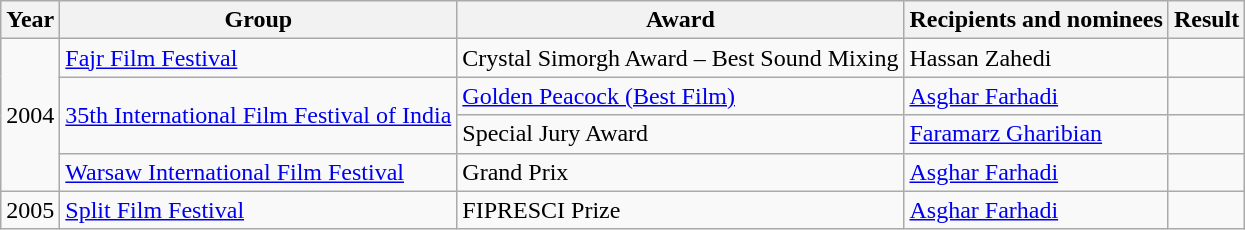<table class="wikitable" style="font-size:100%;">
<tr>
<th>Year</th>
<th>Group</th>
<th>Award</th>
<th>Recipients and nominees</th>
<th>Result</th>
</tr>
<tr>
<td rowspan="4">2004</td>
<td><a href='#'>Fajr Film Festival</a></td>
<td>Crystal Simorgh Award – Best Sound Mixing</td>
<td>Hassan Zahedi</td>
<td></td>
</tr>
<tr>
<td rowspan="2"><a href='#'>35th International Film Festival of India</a></td>
<td><a href='#'>Golden Peacock (Best Film)</a></td>
<td><a href='#'>Asghar Farhadi</a></td>
<td></td>
</tr>
<tr>
<td>Special Jury Award</td>
<td><a href='#'>Faramarz Gharibian</a></td>
<td></td>
</tr>
<tr>
<td><a href='#'>Warsaw International Film Festival</a></td>
<td>Grand Prix</td>
<td><a href='#'>Asghar Farhadi</a></td>
<td></td>
</tr>
<tr>
<td rowspan="1">2005</td>
<td><a href='#'>Split Film Festival</a></td>
<td>FIPRESCI Prize</td>
<td><a href='#'>Asghar Farhadi</a></td>
<td></td>
</tr>
</table>
